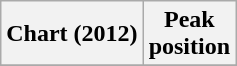<table class="wikitable sortable plainrowheaders">
<tr>
<th scope="col">Chart (2012)</th>
<th scope="col">Peak<br>position</th>
</tr>
<tr>
</tr>
</table>
